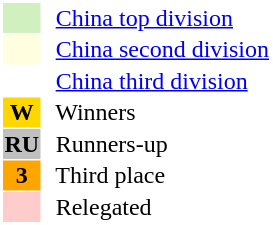<table style="border: 1px solid #ffffff; background-color: #ffffff" cellspacing="1" cellpadding="1">
<tr>
<td bgcolor="#D0F0C0" width="20"></td>
<td bgcolor="#ffffff" align="left">  <a href='#'>China top division</a></td>
</tr>
<tr>
<td bgcolor="#FFFFE0" width="20"></td>
<td bgcolor="#ffffff" align="left">  <a href='#'>China second division</a></td>
</tr>
<tr>
<th bgcolor="#ffffff" width="20"></th>
<td bgcolor="#ffffff" align="left">  <a href='#'>China third division</a></td>
</tr>
<tr>
<th bgcolor="#FFD700" width="20">W</th>
<td bgcolor="#ffffff" align="left">  Winners</td>
</tr>
<tr>
<th bgcolor="#C0C0C0" width="20">RU</th>
<td bgcolor="#ffffff" align="left">  Runners-up</td>
</tr>
<tr>
<th bgcolor="#FFA500" width="20">3</th>
<td bgcolor="#ffffff" align="left">  Third place</td>
</tr>
<tr>
<th bgcolor="#ffcccc" width="20"></th>
<td bgcolor="#ffffff" align="left">  Relegated</td>
</tr>
</table>
